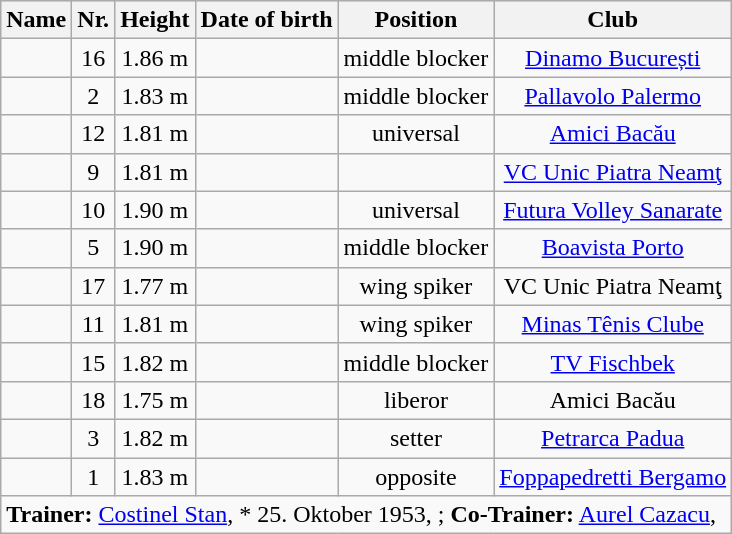<table class="wikitable sortable" style="margin-bottom:0">
<tr style="text-align:center; background:lavender;">
<th>Name</th>
<th>Nr.</th>
<th>Height</th>
<th>Date of birth</th>
<th>Position</th>
<th>Club</th>
</tr>
<tr style="text-align:center;">
<td align="left"></td>
<td>16</td>
<td>1.86 m</td>
<td></td>
<td>middle blocker</td>
<td><a href='#'>Dinamo București</a></td>
</tr>
<tr style="text-align:center;">
<td align="left"></td>
<td>2</td>
<td>1.83 m</td>
<td></td>
<td>middle blocker</td>
<td><a href='#'>Pallavolo Palermo</a></td>
</tr>
<tr style="text-align:center;">
<td align="left"></td>
<td>12</td>
<td>1.81 m</td>
<td></td>
<td>universal</td>
<td><a href='#'>Amici Bacău</a></td>
</tr>
<tr style="text-align:center;">
<td align="left"></td>
<td>9</td>
<td>1.81 m</td>
<td></td>
<td></td>
<td><a href='#'>VC Unic Piatra Neamţ</a></td>
</tr>
<tr style="text-align:center;">
<td align="left"></td>
<td>10</td>
<td>1.90 m</td>
<td></td>
<td>universal</td>
<td><a href='#'>Futura Volley Sanarate</a></td>
</tr>
<tr style="text-align:center;">
<td align="left"></td>
<td>5</td>
<td>1.90 m</td>
<td></td>
<td>middle blocker</td>
<td><a href='#'>Boavista Porto</a></td>
</tr>
<tr style="text-align:center;">
<td align="left"></td>
<td>17</td>
<td>1.77 m</td>
<td></td>
<td>wing spiker</td>
<td>VC Unic Piatra Neamţ</td>
</tr>
<tr style="text-align:center;">
<td align="left"></td>
<td>11</td>
<td>1.81 m</td>
<td></td>
<td>wing spiker</td>
<td><a href='#'>Minas Tênis Clube</a></td>
</tr>
<tr style="text-align:center;">
<td align="left"></td>
<td>15</td>
<td>1.82 m</td>
<td></td>
<td>middle blocker</td>
<td><a href='#'>TV Fischbek</a></td>
</tr>
<tr style="text-align:center;">
<td align="left"></td>
<td>18</td>
<td>1.75 m</td>
<td></td>
<td>liberor</td>
<td>Amici Bacău</td>
</tr>
<tr style="text-align:center;">
<td align="left"></td>
<td>3</td>
<td>1.82 m</td>
<td></td>
<td>setter</td>
<td><a href='#'>Petrarca Padua</a></td>
</tr>
<tr style="text-align:center;">
<td align="left"></td>
<td>1</td>
<td>1.83 m</td>
<td></td>
<td>opposite</td>
<td><a href='#'>Foppapedretti Bergamo</a></td>
</tr>
<tr class="sortbottom">
<td colspan="6"><strong>Trainer:</strong> <a href='#'>Costinel Stan</a>, * 25. Oktober 1953, ; <strong>Co-Trainer:</strong> <a href='#'>Aurel Cazacu</a>, </td>
</tr>
</table>
